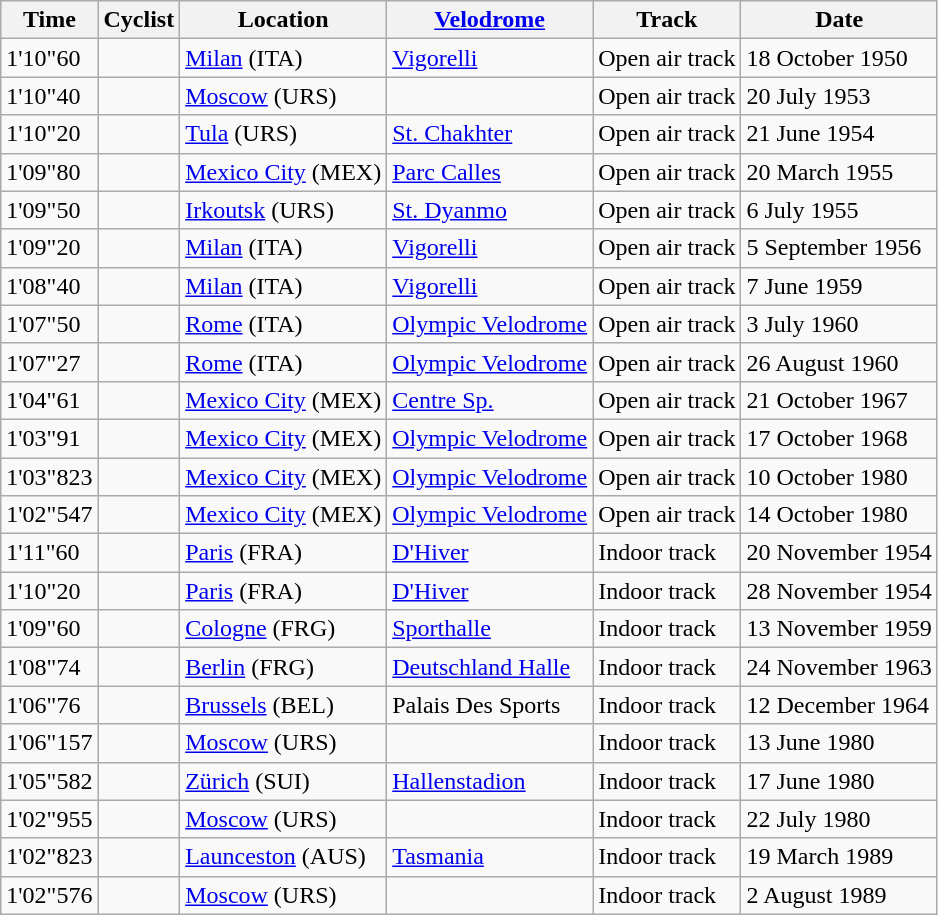<table class="wikitable">
<tr align="left">
<th>Time</th>
<th>Cyclist</th>
<th>Location</th>
<th><a href='#'>Velodrome</a></th>
<th>Track</th>
<th>Date</th>
</tr>
<tr>
<td>1'10"60</td>
<td></td>
<td><a href='#'>Milan</a> (ITA)</td>
<td><a href='#'>Vigorelli</a></td>
<td>Open air track</td>
<td>18 October 1950</td>
</tr>
<tr>
<td>1'10"40</td>
<td></td>
<td><a href='#'>Moscow</a> (URS)</td>
<td></td>
<td>Open air track</td>
<td>20 July 1953</td>
</tr>
<tr>
<td>1'10"20</td>
<td></td>
<td><a href='#'>Tula</a> (URS)</td>
<td><a href='#'>St. Chakhter</a></td>
<td>Open air track</td>
<td>21 June 1954</td>
</tr>
<tr>
<td>1'09"80</td>
<td></td>
<td><a href='#'>Mexico City</a> (MEX)</td>
<td><a href='#'>Parc Calles</a></td>
<td>Open air track</td>
<td>20 March 1955</td>
</tr>
<tr>
<td>1'09"50</td>
<td></td>
<td><a href='#'>Irkoutsk</a> (URS)</td>
<td><a href='#'>St. Dyanmo</a></td>
<td>Open air track</td>
<td>6 July 1955</td>
</tr>
<tr>
<td>1'09"20</td>
<td></td>
<td><a href='#'>Milan</a> (ITA)</td>
<td><a href='#'>Vigorelli</a></td>
<td>Open air track</td>
<td>5 September 1956</td>
</tr>
<tr>
<td>1'08"40</td>
<td></td>
<td><a href='#'>Milan</a> (ITA)</td>
<td><a href='#'>Vigorelli</a></td>
<td>Open air track</td>
<td>7 June 1959</td>
</tr>
<tr>
<td>1'07"50</td>
<td></td>
<td><a href='#'>Rome</a> (ITA)</td>
<td><a href='#'>Olympic Velodrome</a></td>
<td>Open air track</td>
<td>3 July 1960</td>
</tr>
<tr>
<td>1'07"27</td>
<td></td>
<td><a href='#'>Rome</a> (ITA)</td>
<td><a href='#'>Olympic Velodrome</a></td>
<td>Open air track</td>
<td>26 August 1960</td>
</tr>
<tr>
<td>1'04"61</td>
<td></td>
<td><a href='#'>Mexico City</a> (MEX)</td>
<td><a href='#'>Centre Sp.</a></td>
<td>Open air track</td>
<td>21 October 1967</td>
</tr>
<tr>
<td>1'03"91</td>
<td></td>
<td><a href='#'>Mexico City</a> (MEX)</td>
<td><a href='#'>Olympic Velodrome</a></td>
<td>Open air track</td>
<td>17 October 1968</td>
</tr>
<tr>
<td>1'03"823</td>
<td></td>
<td><a href='#'>Mexico City</a> (MEX)</td>
<td><a href='#'>Olympic Velodrome</a></td>
<td>Open air track</td>
<td>10 October 1980</td>
</tr>
<tr>
<td>1'02"547</td>
<td></td>
<td><a href='#'>Mexico City</a> (MEX)</td>
<td><a href='#'>Olympic Velodrome</a></td>
<td>Open air track</td>
<td>14 October 1980</td>
</tr>
<tr>
<td>1'11"60</td>
<td></td>
<td><a href='#'>Paris</a> (FRA)</td>
<td><a href='#'>D'Hiver</a></td>
<td>Indoor track</td>
<td>20 November 1954</td>
</tr>
<tr>
<td>1'10"20</td>
<td></td>
<td><a href='#'>Paris</a> (FRA)</td>
<td><a href='#'>D'Hiver</a></td>
<td>Indoor track</td>
<td>28 November 1954</td>
</tr>
<tr>
<td>1'09"60</td>
<td></td>
<td><a href='#'>Cologne</a> (FRG)</td>
<td><a href='#'>Sporthalle</a></td>
<td>Indoor track</td>
<td>13 November 1959</td>
</tr>
<tr>
<td>1'08"74</td>
<td></td>
<td><a href='#'>Berlin</a> (FRG)</td>
<td><a href='#'>Deutschland Halle</a></td>
<td>Indoor track</td>
<td>24 November 1963</td>
</tr>
<tr>
<td>1'06"76</td>
<td></td>
<td><a href='#'>Brussels</a> (BEL)</td>
<td>Palais Des Sports</td>
<td>Indoor track</td>
<td>12 December 1964</td>
</tr>
<tr>
<td>1'06"157</td>
<td></td>
<td><a href='#'>Moscow</a> (URS)</td>
<td></td>
<td>Indoor track</td>
<td>13 June 1980</td>
</tr>
<tr>
<td>1'05"582</td>
<td></td>
<td><a href='#'>Zürich</a> (SUI)</td>
<td><a href='#'>Hallenstadion</a></td>
<td>Indoor track</td>
<td>17 June 1980</td>
</tr>
<tr>
<td>1'02"955</td>
<td></td>
<td><a href='#'>Moscow</a> (URS)</td>
<td></td>
<td>Indoor track</td>
<td>22 July 1980</td>
</tr>
<tr>
<td>1'02"823</td>
<td></td>
<td><a href='#'>Launceston</a> (AUS)</td>
<td><a href='#'>Tasmania</a></td>
<td>Indoor track</td>
<td>19 March 1989</td>
</tr>
<tr>
<td>1'02"576</td>
<td></td>
<td><a href='#'>Moscow</a> (URS)</td>
<td></td>
<td>Indoor track</td>
<td>2 August 1989</td>
</tr>
</table>
